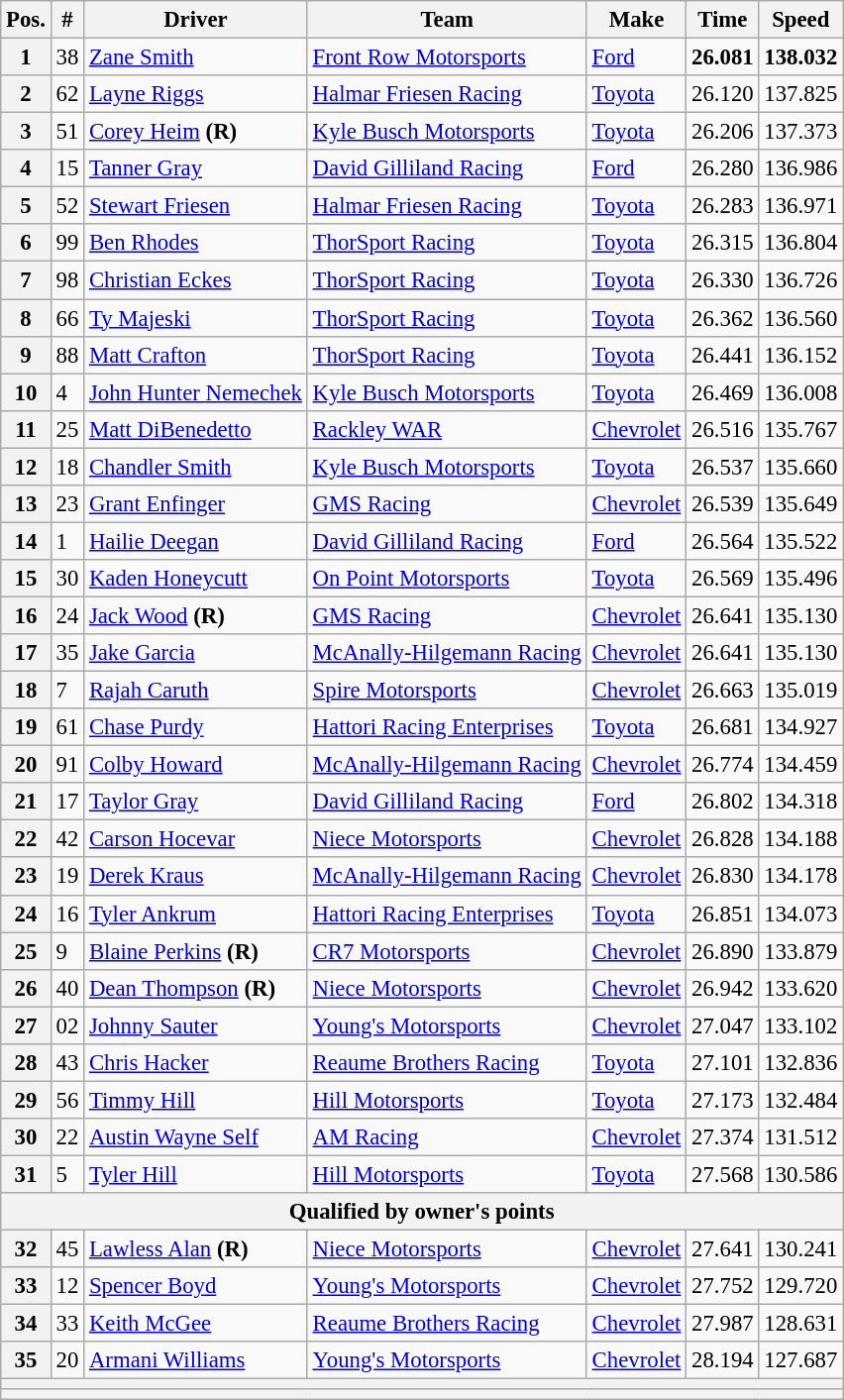<table class="wikitable" style="font-size:95%">
<tr>
<th>Pos.</th>
<th>#</th>
<th>Driver</th>
<th>Team</th>
<th>Make</th>
<th>Time</th>
<th>Speed</th>
</tr>
<tr>
<th>1</th>
<td>38</td>
<td><a href='#'>Zane Smith</a></td>
<td><a href='#'>Front Row Motorsports</a></td>
<td><a href='#'>Ford</a></td>
<td><strong>26.081</strong></td>
<td><strong>138.032</strong></td>
</tr>
<tr>
<th>2</th>
<td>62</td>
<td><a href='#'>Layne Riggs</a></td>
<td><a href='#'>Halmar Friesen Racing</a></td>
<td><a href='#'>Toyota</a></td>
<td>26.120</td>
<td>137.825</td>
</tr>
<tr>
<th>3</th>
<td>51</td>
<td><a href='#'>Corey Heim</a> <strong>(R)</strong></td>
<td><a href='#'>Kyle Busch Motorsports</a></td>
<td><a href='#'>Toyota</a></td>
<td>26.206</td>
<td>137.373</td>
</tr>
<tr>
<th>4</th>
<td>15</td>
<td><a href='#'>Tanner Gray</a></td>
<td><a href='#'>David Gilliland Racing</a></td>
<td><a href='#'>Ford</a></td>
<td>26.280</td>
<td>136.986</td>
</tr>
<tr>
<th>5</th>
<td>52</td>
<td><a href='#'>Stewart Friesen</a></td>
<td><a href='#'>Halmar Friesen Racing</a></td>
<td><a href='#'>Toyota</a></td>
<td>26.283</td>
<td>136.971</td>
</tr>
<tr>
<th>6</th>
<td>99</td>
<td><a href='#'>Ben Rhodes</a></td>
<td><a href='#'>ThorSport Racing</a></td>
<td><a href='#'>Toyota</a></td>
<td>26.315</td>
<td>136.804</td>
</tr>
<tr>
<th>7</th>
<td>98</td>
<td><a href='#'>Christian Eckes</a></td>
<td><a href='#'>ThorSport Racing</a></td>
<td><a href='#'>Toyota</a></td>
<td>26.330</td>
<td>136.726</td>
</tr>
<tr>
<th>8</th>
<td>66</td>
<td><a href='#'>Ty Majeski</a></td>
<td><a href='#'>ThorSport Racing</a></td>
<td><a href='#'>Toyota</a></td>
<td>26.362</td>
<td>136.560</td>
</tr>
<tr>
<th>9</th>
<td>88</td>
<td><a href='#'>Matt Crafton</a></td>
<td><a href='#'>ThorSport Racing</a></td>
<td><a href='#'>Toyota</a></td>
<td>26.441</td>
<td>136.152</td>
</tr>
<tr>
<th>10</th>
<td>4</td>
<td><a href='#'>John Hunter Nemechek</a></td>
<td><a href='#'>Kyle Busch Motorsports</a></td>
<td><a href='#'>Toyota</a></td>
<td>26.469</td>
<td>136.008</td>
</tr>
<tr>
<th>11</th>
<td>25</td>
<td><a href='#'>Matt DiBenedetto</a></td>
<td><a href='#'>Rackley WAR</a></td>
<td><a href='#'>Chevrolet</a></td>
<td>26.516</td>
<td>135.767</td>
</tr>
<tr>
<th>12</th>
<td>18</td>
<td><a href='#'>Chandler Smith</a></td>
<td><a href='#'>Kyle Busch Motorsports</a></td>
<td><a href='#'>Toyota</a></td>
<td>26.537</td>
<td>135.660</td>
</tr>
<tr>
<th>13</th>
<td>23</td>
<td><a href='#'>Grant Enfinger</a></td>
<td><a href='#'>GMS Racing</a></td>
<td><a href='#'>Chevrolet</a></td>
<td>26.539</td>
<td>135.649</td>
</tr>
<tr>
<th>14</th>
<td>1</td>
<td><a href='#'>Hailie Deegan</a></td>
<td><a href='#'>David Gilliland Racing</a></td>
<td><a href='#'>Ford</a></td>
<td>26.564</td>
<td>135.522</td>
</tr>
<tr>
<th>15</th>
<td>30</td>
<td><a href='#'>Kaden Honeycutt</a></td>
<td><a href='#'>On Point Motorsports</a></td>
<td><a href='#'>Toyota</a></td>
<td>26.569</td>
<td>135.496</td>
</tr>
<tr>
<th>16</th>
<td>24</td>
<td><a href='#'>Jack Wood</a> <strong>(R)</strong></td>
<td><a href='#'>GMS Racing</a></td>
<td><a href='#'>Chevrolet</a></td>
<td>26.641</td>
<td>135.130</td>
</tr>
<tr>
<th>17</th>
<td>35</td>
<td><a href='#'>Jake Garcia</a></td>
<td><a href='#'>McAnally-Hilgemann Racing</a></td>
<td><a href='#'>Chevrolet</a></td>
<td>26.641</td>
<td>135.130</td>
</tr>
<tr>
<th>18</th>
<td>7</td>
<td><a href='#'>Rajah Caruth</a></td>
<td><a href='#'>Spire Motorsports</a></td>
<td><a href='#'>Chevrolet</a></td>
<td>26.663</td>
<td>135.019</td>
</tr>
<tr>
<th>19</th>
<td>61</td>
<td><a href='#'>Chase Purdy</a></td>
<td><a href='#'>Hattori Racing Enterprises</a></td>
<td><a href='#'>Toyota</a></td>
<td>26.681</td>
<td>134.927</td>
</tr>
<tr>
<th>20</th>
<td>91</td>
<td><a href='#'>Colby Howard</a></td>
<td><a href='#'>McAnally-Hilgemann Racing</a></td>
<td><a href='#'>Chevrolet</a></td>
<td>26.774</td>
<td>134.459</td>
</tr>
<tr>
<th>21</th>
<td>17</td>
<td><a href='#'>Taylor Gray</a></td>
<td><a href='#'>David Gilliland Racing</a></td>
<td><a href='#'>Ford</a></td>
<td>26.802</td>
<td>134.318</td>
</tr>
<tr>
<th>22</th>
<td>42</td>
<td><a href='#'>Carson Hocevar</a></td>
<td><a href='#'>Niece Motorsports</a></td>
<td><a href='#'>Chevrolet</a></td>
<td>26.828</td>
<td>134.188</td>
</tr>
<tr>
<th>23</th>
<td>19</td>
<td><a href='#'>Derek Kraus</a></td>
<td><a href='#'>McAnally-Hilgemann Racing</a></td>
<td><a href='#'>Chevrolet</a></td>
<td>26.830</td>
<td>134.178</td>
</tr>
<tr>
<th>24</th>
<td>16</td>
<td><a href='#'>Tyler Ankrum</a></td>
<td><a href='#'>Hattori Racing Enterprises</a></td>
<td><a href='#'>Toyota</a></td>
<td>26.851</td>
<td>134.073</td>
</tr>
<tr>
<th>25</th>
<td>9</td>
<td><a href='#'>Blaine Perkins</a> <strong>(R)</strong></td>
<td><a href='#'>CR7 Motorsports</a></td>
<td><a href='#'>Chevrolet</a></td>
<td>26.890</td>
<td>133.879</td>
</tr>
<tr>
<th>26</th>
<td>40</td>
<td><a href='#'>Dean Thompson</a> <strong>(R)</strong></td>
<td><a href='#'>Niece Motorsports</a></td>
<td><a href='#'>Chevrolet</a></td>
<td>26.942</td>
<td>133.620</td>
</tr>
<tr>
<th>27</th>
<td>02</td>
<td><a href='#'>Johnny Sauter</a></td>
<td><a href='#'>Young's Motorsports</a></td>
<td><a href='#'>Chevrolet</a></td>
<td>27.047</td>
<td>133.102</td>
</tr>
<tr>
<th>28</th>
<td>43</td>
<td><a href='#'>Chris Hacker</a></td>
<td><a href='#'>Reaume Brothers Racing</a></td>
<td><a href='#'>Toyota</a></td>
<td>27.101</td>
<td>132.836</td>
</tr>
<tr>
<th>29</th>
<td>56</td>
<td><a href='#'>Timmy Hill</a></td>
<td><a href='#'>Hill Motorsports</a></td>
<td><a href='#'>Toyota</a></td>
<td>27.173</td>
<td>132.484</td>
</tr>
<tr>
<th>30</th>
<td>22</td>
<td><a href='#'>Austin Wayne Self</a></td>
<td><a href='#'>AM Racing</a></td>
<td><a href='#'>Chevrolet</a></td>
<td>27.374</td>
<td>131.512</td>
</tr>
<tr>
<th>31</th>
<td>5</td>
<td><a href='#'>Tyler Hill</a></td>
<td><a href='#'>Hill Motorsports</a></td>
<td><a href='#'>Toyota</a></td>
<td>27.568</td>
<td>130.586</td>
</tr>
<tr>
<th colspan="7">Qualified by owner's points</th>
</tr>
<tr>
<th>32</th>
<td>45</td>
<td><a href='#'>Lawless Alan</a> <strong>(R)</strong></td>
<td><a href='#'>Niece Motorsports</a></td>
<td><a href='#'>Chevrolet</a></td>
<td>27.641</td>
<td>130.241</td>
</tr>
<tr>
<th>33</th>
<td>12</td>
<td><a href='#'>Spencer Boyd</a></td>
<td><a href='#'>Young's Motorsports</a></td>
<td><a href='#'>Chevrolet</a></td>
<td>27.752</td>
<td>129.720</td>
</tr>
<tr>
<th>34</th>
<td>33</td>
<td><a href='#'>Keith McGee</a></td>
<td><a href='#'>Reaume Brothers Racing</a></td>
<td><a href='#'>Chevrolet</a></td>
<td>27.987</td>
<td>128.631</td>
</tr>
<tr>
<th>35</th>
<td>20</td>
<td><a href='#'>Armani Williams</a></td>
<td><a href='#'>Young's Motorsports</a></td>
<td><a href='#'>Chevrolet</a></td>
<td>28.194</td>
<td>127.687</td>
</tr>
<tr>
<th colspan="7"></th>
</tr>
<tr>
<th colspan="7"></th>
</tr>
</table>
